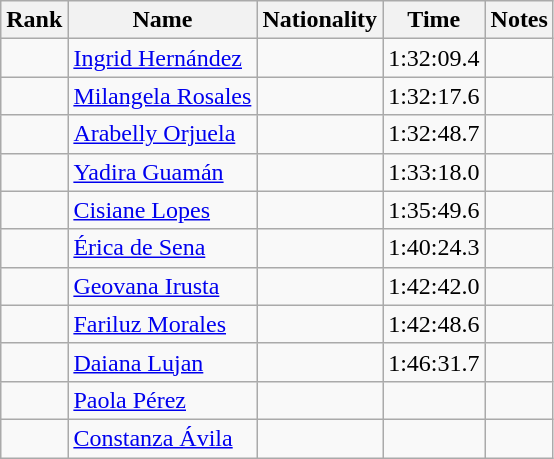<table class="wikitable sortable" style="text-align:center">
<tr>
<th>Rank</th>
<th>Name</th>
<th>Nationality</th>
<th>Time</th>
<th>Notes</th>
</tr>
<tr>
<td></td>
<td align=left><a href='#'>Ingrid Hernández</a></td>
<td align=left></td>
<td>1:32:09.4</td>
<td><strong></strong></td>
</tr>
<tr>
<td></td>
<td align=left><a href='#'>Milangela Rosales</a></td>
<td align=left></td>
<td>1:32:17.6</td>
<td><strong></strong></td>
</tr>
<tr>
<td></td>
<td align=left><a href='#'>Arabelly Orjuela</a></td>
<td align=left></td>
<td>1:32:48.7</td>
<td></td>
</tr>
<tr>
<td></td>
<td align=left><a href='#'>Yadira Guamán</a></td>
<td align=left></td>
<td>1:33:18.0</td>
<td><strong></strong></td>
</tr>
<tr>
<td></td>
<td align=left><a href='#'>Cisiane Lopes</a></td>
<td align=left></td>
<td>1:35:49.6</td>
<td></td>
</tr>
<tr>
<td></td>
<td align=left><a href='#'>Érica de Sena</a></td>
<td align=left></td>
<td>1:40:24.3</td>
<td></td>
</tr>
<tr>
<td></td>
<td align=left><a href='#'>Geovana Irusta</a></td>
<td align=left></td>
<td>1:42:42.0</td>
<td></td>
</tr>
<tr>
<td></td>
<td align=left><a href='#'>Fariluz Morales</a></td>
<td align=left></td>
<td>1:42:48.6</td>
<td></td>
</tr>
<tr>
<td></td>
<td align=left><a href='#'>Daiana Lujan</a></td>
<td align=left></td>
<td>1:46:31.7</td>
<td><strong></strong></td>
</tr>
<tr>
<td></td>
<td align=left><a href='#'>Paola Pérez</a></td>
<td align=left></td>
<td></td>
<td></td>
</tr>
<tr>
<td></td>
<td align=left><a href='#'>Constanza Ávila</a></td>
<td align=left></td>
<td></td>
<td></td>
</tr>
</table>
